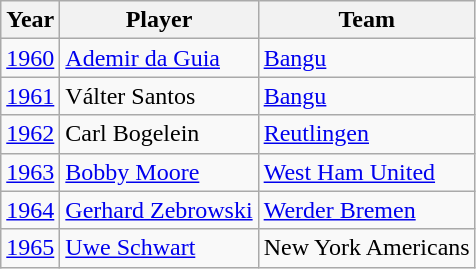<table class= "wikitable sortable">
<tr>
<th>Year</th>
<th>Player</th>
<th>Team</th>
</tr>
<tr>
<td><a href='#'>1960</a></td>
<td> <a href='#'>Ademir da Guia</a></td>
<td> <a href='#'>Bangu</a></td>
</tr>
<tr>
<td><a href='#'>1961</a></td>
<td> Válter Santos</td>
<td> <a href='#'>Bangu</a></td>
</tr>
<tr>
<td><a href='#'>1962</a></td>
<td> Carl Bogelein</td>
<td> <a href='#'>Reutlingen</a></td>
</tr>
<tr>
<td><a href='#'>1963</a></td>
<td> <a href='#'>Bobby Moore</a></td>
<td> <a href='#'>West Ham United</a></td>
</tr>
<tr>
<td><a href='#'>1964</a></td>
<td> <a href='#'>Gerhard Zebrowski</a></td>
<td> <a href='#'>Werder Bremen</a></td>
</tr>
<tr>
<td><a href='#'>1965</a></td>
<td> <a href='#'>Uwe Schwart</a></td>
<td> New York Americans</td>
</tr>
</table>
